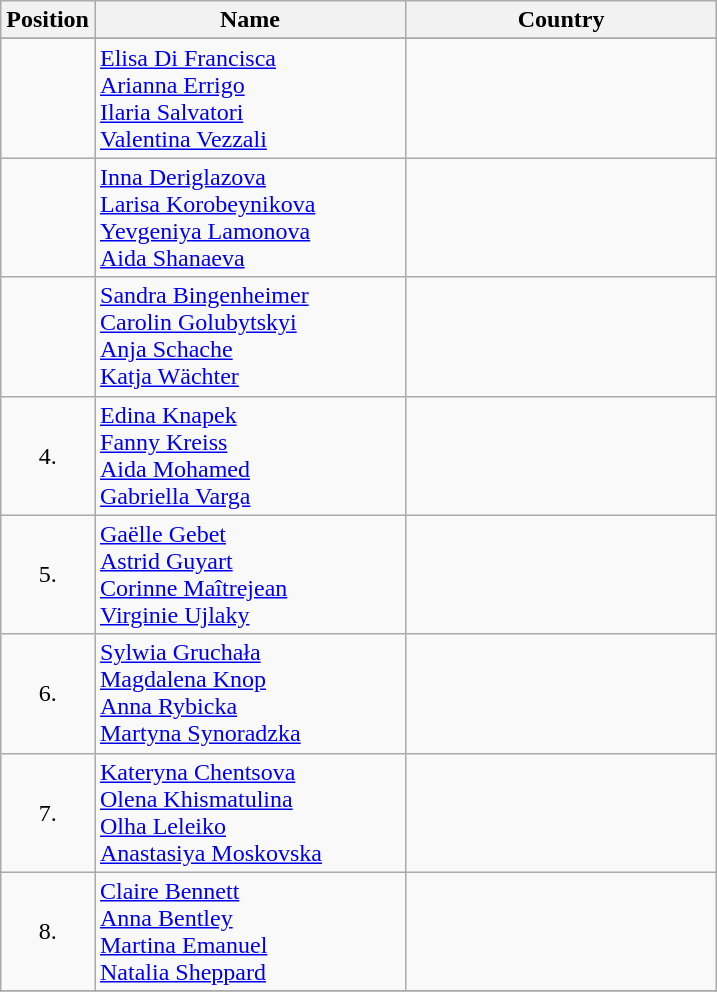<table class="wikitable">
<tr>
<th width="20">Position</th>
<th width="200">Name</th>
<th width="200">Country</th>
</tr>
<tr>
</tr>
<tr>
<td align="center"></td>
<td><a href='#'>Elisa Di Francisca</a><br><a href='#'>Arianna Errigo</a><br><a href='#'>Ilaria Salvatori</a><br><a href='#'>Valentina Vezzali</a></td>
<td></td>
</tr>
<tr>
<td align="center"></td>
<td><a href='#'>Inna Deriglazova</a><br><a href='#'>Larisa Korobeynikova</a><br><a href='#'>Yevgeniya Lamonova</a><br><a href='#'>Aida Shanaeva</a></td>
<td></td>
</tr>
<tr>
<td align="center"></td>
<td><a href='#'>Sandra Bingenheimer</a><br><a href='#'>Carolin Golubytskyi</a><br><a href='#'>Anja Schache</a><br><a href='#'>Katja Wächter</a></td>
<td></td>
</tr>
<tr>
<td align="center">4.</td>
<td><a href='#'>Edina Knapek</a><br><a href='#'>Fanny Kreiss</a><br><a href='#'>Aida Mohamed</a><br><a href='#'>Gabriella Varga</a></td>
<td></td>
</tr>
<tr>
<td align="center">5.</td>
<td><a href='#'>Gaëlle Gebet</a><br><a href='#'>Astrid Guyart</a><br><a href='#'>Corinne Maîtrejean</a><br><a href='#'>Virginie Ujlaky</a></td>
<td></td>
</tr>
<tr>
<td align="center">6.</td>
<td><a href='#'>Sylwia Gruchała</a><br><a href='#'>Magdalena Knop</a><br><a href='#'>Anna Rybicka</a><br><a href='#'>Martyna Synoradzka</a></td>
<td></td>
</tr>
<tr>
<td align="center">7.</td>
<td><a href='#'>Kateryna Chentsova</a><br><a href='#'>Olena Khismatulina</a><br><a href='#'>Olha Leleiko</a><br><a href='#'>Anastasiya Moskovska</a></td>
<td></td>
</tr>
<tr>
<td align="center">8.</td>
<td><a href='#'>Claire Bennett</a><br><a href='#'>Anna Bentley</a><br><a href='#'>Martina Emanuel</a><br><a href='#'>Natalia Sheppard</a></td>
<td></td>
</tr>
<tr>
</tr>
</table>
